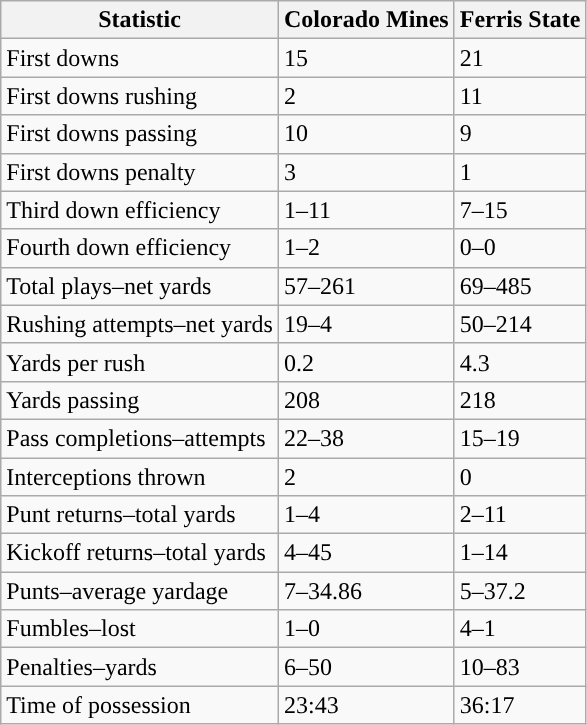<table class="wikitable">
<tr>
<th>Statistic</th>
<th><strong>Colorado Mines</strong></th>
<th><strong>Ferris State</strong></th>
</tr>
<tr>
<td>First downs</td>
<td>15</td>
<td>21</td>
</tr>
<tr>
<td>First downs rushing</td>
<td>2</td>
<td>11</td>
</tr>
<tr>
<td>First downs passing</td>
<td>10</td>
<td>9</td>
</tr>
<tr>
<td>First downs penalty</td>
<td>3</td>
<td>1</td>
</tr>
<tr>
<td>Third down efficiency</td>
<td>1–11</td>
<td>7–15</td>
</tr>
<tr>
<td>Fourth down efficiency</td>
<td>1–2</td>
<td>0–0</td>
</tr>
<tr>
<td>Total plays–net yards</td>
<td>57–261</td>
<td>69–485</td>
</tr>
<tr>
<td>Rushing attempts–net yards</td>
<td>19–4</td>
<td>50–214</td>
</tr>
<tr>
<td>Yards per rush</td>
<td>0.2</td>
<td>4.3</td>
</tr>
<tr>
<td>Yards passing</td>
<td>208</td>
<td>218</td>
</tr>
<tr>
<td>Pass completions–attempts</td>
<td>22–38</td>
<td>15–19</td>
</tr>
<tr>
<td>Interceptions thrown</td>
<td>2</td>
<td>0</td>
</tr>
<tr>
<td>Punt returns–total yards</td>
<td>1–4</td>
<td>2–11</td>
</tr>
<tr>
<td>Kickoff returns–total yards</td>
<td>4–45</td>
<td>1–14</td>
</tr>
<tr>
<td>Punts–average yardage</td>
<td>7–34.86</td>
<td>5–37.2</td>
</tr>
<tr>
<td>Fumbles–lost</td>
<td>1–0</td>
<td>4–1</td>
</tr>
<tr>
<td>Penalties–yards</td>
<td>6–50</td>
<td>10–83</td>
</tr>
<tr>
<td>Time of possession</td>
<td>23:43</td>
<td>36:17</td>
</tr>
</table>
